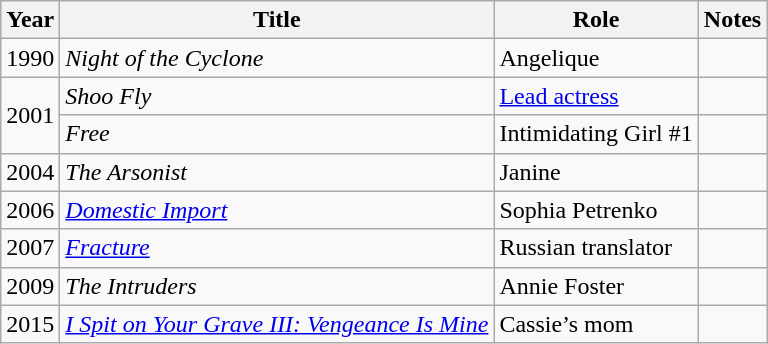<table class="wikitable sortable">
<tr>
<th>Year</th>
<th>Title</th>
<th>Role</th>
<th class="unsortable">Notes</th>
</tr>
<tr>
<td>1990</td>
<td><em>Night of the Cyclone</em></td>
<td>Angelique</td>
<td></td>
</tr>
<tr>
<td rowspan="2">2001</td>
<td><em>Shoo Fly</em></td>
<td><a href='#'>Lead actress</a></td>
<td></td>
</tr>
<tr>
<td><em>Free</em></td>
<td>Intimidating Girl #1</td>
<td></td>
</tr>
<tr>
<td>2004</td>
<td><em>The Arsonist</em></td>
<td>Janine</td>
<td></td>
</tr>
<tr>
<td>2006</td>
<td><em><a href='#'>Domestic Import</a></em></td>
<td>Sophia Petrenko</td>
<td></td>
</tr>
<tr>
<td>2007</td>
<td><em><a href='#'>Fracture</a></em></td>
<td>Russian translator</td>
<td></td>
</tr>
<tr>
<td>2009</td>
<td><em>The Intruders</em></td>
<td>Annie Foster</td>
<td></td>
</tr>
<tr>
<td>2015</td>
<td><em><a href='#'>I Spit on Your Grave III: Vengeance Is Mine</a></em></td>
<td>Cassie’s mom</td>
<td></td>
</tr>
</table>
